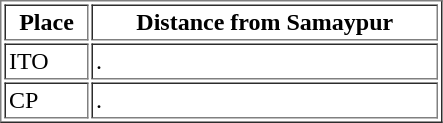<table border="1" cellpadding="2">
<tr>
<th width="50">Place</th>
<th width="225">Distance from Samaypur</th>
</tr>
<tr>
<td>ITO</td>
<td>.</td>
</tr>
<tr>
<td>CP</td>
<td>.</td>
</tr>
</table>
